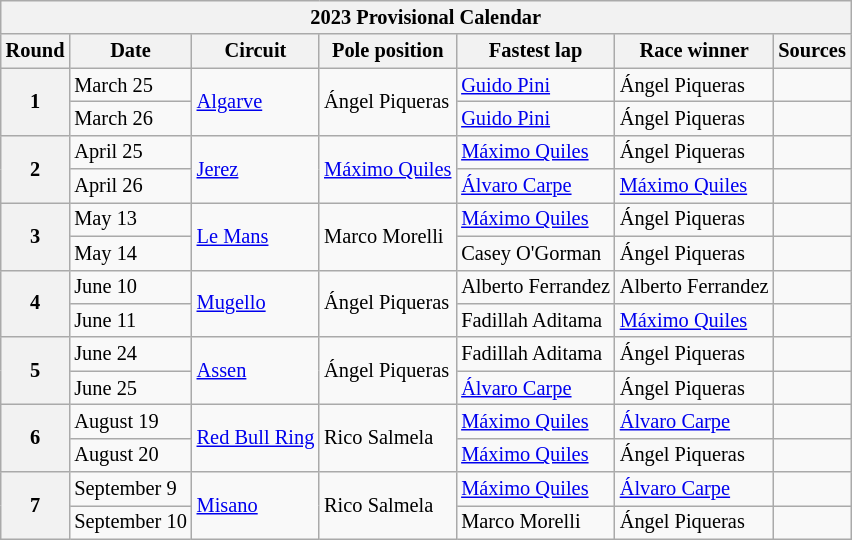<table class="wikitable" style="font-size: 85%">
<tr>
<th colspan=7>2023 Provisional Calendar</th>
</tr>
<tr>
<th>Round</th>
<th>Date</th>
<th>Circuit</th>
<th>Pole position</th>
<th>Fastest lap</th>
<th>Race winner</th>
<th>Sources</th>
</tr>
<tr>
<th rowspan=2>1</th>
<td>March 25</td>
<td rowspan=2> <a href='#'>Algarve</a></td>
<td rowspan=2> Ángel Piqueras</td>
<td> <a href='#'>Guido Pini</a></td>
<td> Ángel Piqueras</td>
<td align=center></td>
</tr>
<tr>
<td>March 26</td>
<td> <a href='#'>Guido Pini</a></td>
<td> Ángel Piqueras</td>
<td align=center></td>
</tr>
<tr>
<th rowspan=2>2</th>
<td>April 25</td>
<td rowspan=2> <a href='#'>Jerez</a></td>
<td rowspan=2> <a href='#'>Máximo Quiles</a></td>
<td> <a href='#'>Máximo Quiles</a></td>
<td> Ángel Piqueras</td>
<td align=center></td>
</tr>
<tr>
<td>April 26</td>
<td> <a href='#'>Álvaro Carpe</a></td>
<td> <a href='#'>Máximo Quiles</a></td>
<td align=center></td>
</tr>
<tr>
<th rowspan=2>3</th>
<td>May 13</td>
<td rowspan=2> <a href='#'>Le Mans</a></td>
<td rowspan=2> Marco Morelli</td>
<td> <a href='#'>Máximo Quiles</a></td>
<td> Ángel Piqueras</td>
<td align=center></td>
</tr>
<tr>
<td>May 14</td>
<td> Casey O'Gorman</td>
<td> Ángel Piqueras</td>
<td align=center></td>
</tr>
<tr>
<th rowspan=2>4</th>
<td>June 10</td>
<td rowspan=2> <a href='#'>Mugello</a></td>
<td rowspan=2> Ángel Piqueras</td>
<td> Alberto Ferrandez</td>
<td> Alberto Ferrandez</td>
<td align=center></td>
</tr>
<tr>
<td>June 11</td>
<td> Fadillah Aditama</td>
<td> <a href='#'>Máximo Quiles</a></td>
<td align=center></td>
</tr>
<tr>
<th rowspan="2">5</th>
<td>June 24</td>
<td rowspan="2"> <a href='#'>Assen</a></td>
<td rowspan=2> Ángel Piqueras</td>
<td> Fadillah Aditama</td>
<td> Ángel Piqueras</td>
<td align=center></td>
</tr>
<tr>
<td>June 25</td>
<td> <a href='#'>Álvaro Carpe</a></td>
<td> Ángel Piqueras</td>
<td align=center></td>
</tr>
<tr>
<th rowspan="2">6</th>
<td>August 19</td>
<td rowspan="2"> <a href='#'>Red Bull Ring</a></td>
<td rowspan="2"> Rico Salmela</td>
<td> <a href='#'>Máximo Quiles</a></td>
<td> <a href='#'>Álvaro Carpe</a></td>
<td align=center></td>
</tr>
<tr>
<td>August 20</td>
<td> <a href='#'>Máximo Quiles</a></td>
<td> Ángel Piqueras</td>
<td align=center></td>
</tr>
<tr>
<th rowspan="2">7</th>
<td>September 9</td>
<td rowspan="2"> <a href='#'>Misano</a></td>
<td rowspan="2"> Rico Salmela</td>
<td> <a href='#'>Máximo Quiles</a></td>
<td> <a href='#'>Álvaro Carpe</a></td>
<td align=center></td>
</tr>
<tr>
<td>September 10</td>
<td> Marco Morelli</td>
<td> Ángel Piqueras</td>
<td align=center></td>
</tr>
</table>
